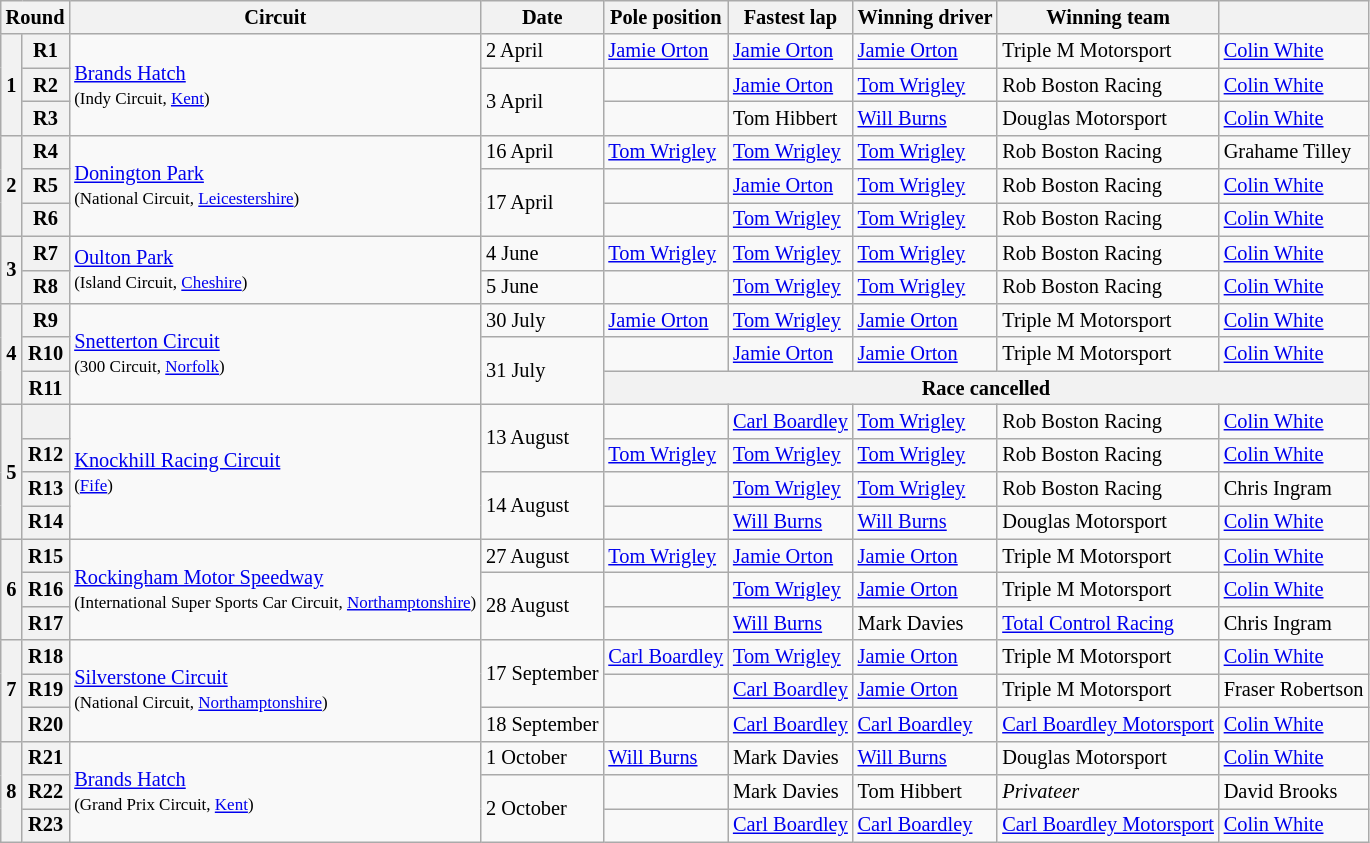<table class="wikitable" style="font-size: 85%">
<tr>
<th colspan=2>Round</th>
<th>Circuit</th>
<th>Date</th>
<th>Pole position</th>
<th>Fastest lap</th>
<th>Winning driver</th>
<th>Winning team</th>
<th></th>
</tr>
<tr>
<th rowspan=3>1</th>
<th>R1</th>
<td rowspan=3><a href='#'>Brands Hatch</a><br><small>(Indy Circuit, <a href='#'>Kent</a>)</small></td>
<td>2 April</td>
<td> <a href='#'>Jamie Orton</a></td>
<td> <a href='#'>Jamie Orton</a></td>
<td> <a href='#'>Jamie Orton</a></td>
<td>Triple M Motorsport</td>
<td> <a href='#'>Colin White</a></td>
</tr>
<tr>
<th>R2</th>
<td rowspan=2>3 April</td>
<td></td>
<td> <a href='#'>Jamie Orton</a></td>
<td> <a href='#'>Tom Wrigley</a></td>
<td>Rob Boston Racing</td>
<td> <a href='#'>Colin White</a></td>
</tr>
<tr>
<th>R3</th>
<td></td>
<td> Tom Hibbert</td>
<td> <a href='#'>Will Burns</a></td>
<td>Douglas Motorsport</td>
<td> <a href='#'>Colin White</a></td>
</tr>
<tr>
<th rowspan=3>2</th>
<th>R4</th>
<td rowspan=3><a href='#'>Donington Park</a><br><small>(National Circuit, <a href='#'>Leicestershire</a>)</small></td>
<td>16 April</td>
<td> <a href='#'>Tom Wrigley</a></td>
<td> <a href='#'>Tom Wrigley</a></td>
<td> <a href='#'>Tom Wrigley</a></td>
<td>Rob Boston Racing</td>
<td> Grahame Tilley</td>
</tr>
<tr>
<th>R5</th>
<td rowspan=2>17 April</td>
<td></td>
<td> <a href='#'>Jamie Orton</a></td>
<td> <a href='#'>Tom Wrigley</a></td>
<td>Rob Boston Racing</td>
<td> <a href='#'>Colin White</a></td>
</tr>
<tr>
<th>R6</th>
<td></td>
<td> <a href='#'>Tom Wrigley</a></td>
<td> <a href='#'>Tom Wrigley</a></td>
<td>Rob Boston Racing</td>
<td> <a href='#'>Colin White</a></td>
</tr>
<tr>
<th rowspan=2>3</th>
<th>R7</th>
<td rowspan=2><a href='#'>Oulton Park</a><br><small>(Island Circuit, <a href='#'>Cheshire</a>)</small></td>
<td>4 June</td>
<td> <a href='#'>Tom Wrigley</a></td>
<td> <a href='#'>Tom Wrigley</a></td>
<td> <a href='#'>Tom Wrigley</a></td>
<td>Rob Boston Racing</td>
<td> <a href='#'>Colin White</a></td>
</tr>
<tr>
<th>R8</th>
<td>5 June</td>
<td></td>
<td> <a href='#'>Tom Wrigley</a></td>
<td> <a href='#'>Tom Wrigley</a></td>
<td>Rob Boston Racing</td>
<td> <a href='#'>Colin White</a></td>
</tr>
<tr>
<th rowspan=3>4</th>
<th>R9</th>
<td rowspan=3><a href='#'>Snetterton Circuit</a><br><small>(300 Circuit, <a href='#'>Norfolk</a>)</small></td>
<td>30 July</td>
<td> <a href='#'>Jamie Orton</a></td>
<td> <a href='#'>Tom Wrigley</a></td>
<td> <a href='#'>Jamie Orton</a></td>
<td>Triple M Motorsport</td>
<td> <a href='#'>Colin White</a></td>
</tr>
<tr>
<th>R10</th>
<td rowspan=2>31 July</td>
<td></td>
<td> <a href='#'>Jamie Orton</a></td>
<td> <a href='#'>Jamie Orton</a></td>
<td>Triple M Motorsport</td>
<td> <a href='#'>Colin White</a></td>
</tr>
<tr>
<th>R11</th>
<th colspan=5>Race cancelled</th>
</tr>
<tr>
<th rowspan=4>5</th>
<th></th>
<td rowspan=4><a href='#'>Knockhill Racing Circuit</a><br><small>(<a href='#'>Fife</a>)</small></td>
<td rowspan=2>13 August</td>
<td></td>
<td> <a href='#'>Carl Boardley</a></td>
<td> <a href='#'>Tom Wrigley</a></td>
<td>Rob Boston Racing</td>
<td> <a href='#'>Colin White</a></td>
</tr>
<tr>
<th>R12</th>
<td> <a href='#'>Tom Wrigley</a></td>
<td> <a href='#'>Tom Wrigley</a></td>
<td> <a href='#'>Tom Wrigley</a></td>
<td>Rob Boston Racing</td>
<td> <a href='#'>Colin White</a></td>
</tr>
<tr>
<th>R13</th>
<td rowspan=2>14 August</td>
<td></td>
<td> <a href='#'>Tom Wrigley</a></td>
<td> <a href='#'>Tom Wrigley</a></td>
<td>Rob Boston Racing</td>
<td> Chris Ingram</td>
</tr>
<tr>
<th>R14</th>
<td></td>
<td> <a href='#'>Will Burns</a></td>
<td> <a href='#'>Will Burns</a></td>
<td>Douglas Motorsport</td>
<td> <a href='#'>Colin White</a></td>
</tr>
<tr>
<th rowspan=3>6</th>
<th>R15</th>
<td rowspan=3><a href='#'>Rockingham Motor Speedway</a><br><small>(International Super Sports Car Circuit, <a href='#'>Northamptonshire</a>)</small></td>
<td>27 August</td>
<td> <a href='#'>Tom Wrigley</a></td>
<td> <a href='#'>Jamie Orton</a></td>
<td> <a href='#'>Jamie Orton</a></td>
<td>Triple M Motorsport</td>
<td> <a href='#'>Colin White</a></td>
</tr>
<tr>
<th>R16</th>
<td rowspan=2>28 August</td>
<td></td>
<td> <a href='#'>Tom Wrigley</a></td>
<td> <a href='#'>Jamie Orton</a></td>
<td>Triple M Motorsport</td>
<td> <a href='#'>Colin White</a></td>
</tr>
<tr>
<th>R17</th>
<td></td>
<td> <a href='#'>Will Burns</a></td>
<td> Mark Davies</td>
<td><a href='#'>Total Control Racing</a></td>
<td> Chris Ingram</td>
</tr>
<tr>
<th rowspan=3>7</th>
<th>R18</th>
<td rowspan=3><a href='#'>Silverstone Circuit</a><br><small>(National Circuit, <a href='#'>Northamptonshire</a>)</small></td>
<td rowspan=2>17 September</td>
<td> <a href='#'>Carl Boardley</a></td>
<td> <a href='#'>Tom Wrigley</a></td>
<td> <a href='#'>Jamie Orton</a></td>
<td>Triple M Motorsport</td>
<td> <a href='#'>Colin White</a></td>
</tr>
<tr>
<th>R19</th>
<td></td>
<td> <a href='#'>Carl Boardley</a></td>
<td> <a href='#'>Jamie Orton</a></td>
<td>Triple M Motorsport</td>
<td> Fraser Robertson</td>
</tr>
<tr>
<th>R20</th>
<td>18 September</td>
<td></td>
<td> <a href='#'>Carl Boardley</a></td>
<td> <a href='#'>Carl Boardley</a></td>
<td><a href='#'>Carl Boardley Motorsport</a></td>
<td> <a href='#'>Colin White</a></td>
</tr>
<tr>
<th rowspan=3>8</th>
<th>R21</th>
<td rowspan=3><a href='#'>Brands Hatch</a><br><small>(Grand Prix Circuit, <a href='#'>Kent</a>)</small></td>
<td>1 October</td>
<td> <a href='#'>Will Burns</a></td>
<td> Mark Davies</td>
<td> <a href='#'>Will Burns</a></td>
<td>Douglas Motorsport</td>
<td> <a href='#'>Colin White</a></td>
</tr>
<tr>
<th>R22</th>
<td rowspan=2>2 October</td>
<td></td>
<td> Mark Davies</td>
<td> Tom Hibbert</td>
<td><em>Privateer</em></td>
<td> David Brooks</td>
</tr>
<tr>
<th>R23</th>
<td></td>
<td> <a href='#'>Carl Boardley</a></td>
<td> <a href='#'>Carl Boardley</a></td>
<td><a href='#'>Carl Boardley Motorsport</a></td>
<td> <a href='#'>Colin White</a></td>
</tr>
</table>
